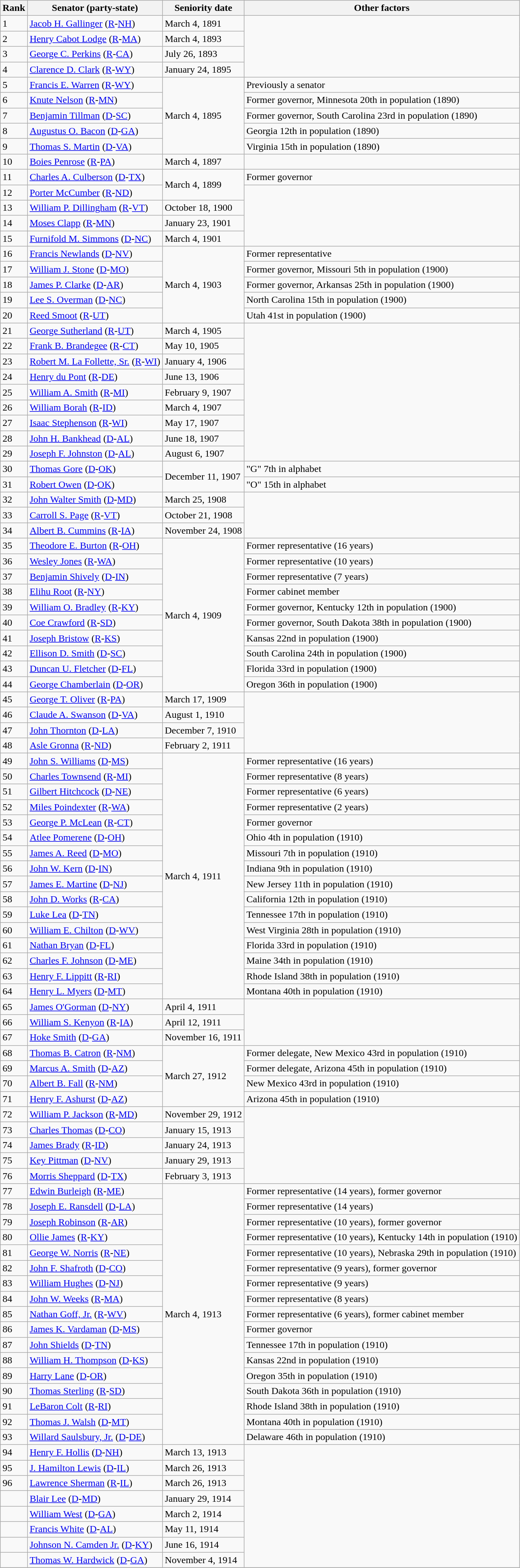<table class=wikitable>
<tr valign=bottom>
<th>Rank</th>
<th>Senator (party-state)</th>
<th>Seniority date</th>
<th>Other factors</th>
</tr>
<tr>
<td>1</td>
<td><a href='#'>Jacob H. Gallinger</a> (<a href='#'>R</a>-<a href='#'>NH</a>)</td>
<td>March 4, 1891</td>
<td rowspan=4></td>
</tr>
<tr>
<td>2</td>
<td><a href='#'>Henry Cabot Lodge</a> (<a href='#'>R</a>-<a href='#'>MA</a>)</td>
<td>March 4, 1893</td>
</tr>
<tr>
<td>3</td>
<td><a href='#'>George C. Perkins</a> (<a href='#'>R</a>-<a href='#'>CA</a>)</td>
<td>July 26, 1893</td>
</tr>
<tr>
<td>4</td>
<td><a href='#'>Clarence D. Clark</a> (<a href='#'>R</a>-<a href='#'>WY</a>)</td>
<td>January 24, 1895</td>
</tr>
<tr>
<td>5</td>
<td><a href='#'>Francis E. Warren</a> (<a href='#'>R</a>-<a href='#'>WY</a>)</td>
<td rowspan=5>March 4, 1895</td>
<td>Previously a senator</td>
</tr>
<tr>
<td>6</td>
<td><a href='#'>Knute Nelson</a> (<a href='#'>R</a>-<a href='#'>MN</a>)</td>
<td>Former governor, Minnesota 20th in population (1890)</td>
</tr>
<tr>
<td>7</td>
<td><a href='#'>Benjamin Tillman</a> (<a href='#'>D</a>-<a href='#'>SC</a>)</td>
<td>Former governor, South Carolina 23rd in population (1890)</td>
</tr>
<tr>
<td>8</td>
<td><a href='#'>Augustus O. Bacon</a> (<a href='#'>D</a>-<a href='#'>GA</a>)</td>
<td>Georgia 12th in population (1890)</td>
</tr>
<tr>
<td>9</td>
<td><a href='#'>Thomas S. Martin</a> (<a href='#'>D</a>-<a href='#'>VA</a>)</td>
<td>Virginia 15th in population (1890)</td>
</tr>
<tr>
<td>10</td>
<td><a href='#'>Boies Penrose</a> (<a href='#'>R</a>-<a href='#'>PA</a>)</td>
<td>March 4, 1897</td>
<td></td>
</tr>
<tr>
<td>11</td>
<td><a href='#'>Charles A. Culberson</a> (<a href='#'>D</a>-<a href='#'>TX</a>)</td>
<td rowspan=2>March 4, 1899</td>
<td>Former governor</td>
</tr>
<tr>
<td>12</td>
<td><a href='#'>Porter McCumber</a> (<a href='#'>R</a>-<a href='#'>ND</a>)</td>
<td rowspan=4></td>
</tr>
<tr>
<td>13</td>
<td><a href='#'>William P. Dillingham</a> (<a href='#'>R</a>-<a href='#'>VT</a>)</td>
<td>October 18, 1900</td>
</tr>
<tr>
<td>14</td>
<td><a href='#'>Moses Clapp</a> (<a href='#'>R</a>-<a href='#'>MN</a>)</td>
<td>January 23, 1901</td>
</tr>
<tr>
<td>15</td>
<td><a href='#'>Furnifold M. Simmons</a> (<a href='#'>D</a>-<a href='#'>NC</a>)</td>
<td>March 4, 1901</td>
</tr>
<tr>
<td>16</td>
<td><a href='#'>Francis Newlands</a> (<a href='#'>D</a>-<a href='#'>NV</a>)</td>
<td rowspan=5>March 4, 1903</td>
<td>Former representative</td>
</tr>
<tr>
<td>17</td>
<td><a href='#'>William J. Stone</a> (<a href='#'>D</a>-<a href='#'>MO</a>)</td>
<td>Former governor, Missouri 5th in population (1900)</td>
</tr>
<tr>
<td>18</td>
<td><a href='#'>James P. Clarke</a> (<a href='#'>D</a>-<a href='#'>AR</a>)</td>
<td>Former governor, Arkansas 25th in population (1900)</td>
</tr>
<tr>
<td>19</td>
<td><a href='#'>Lee S. Overman</a> (<a href='#'>D</a>-<a href='#'>NC</a>)</td>
<td>North Carolina 15th in population (1900)</td>
</tr>
<tr>
<td>20</td>
<td><a href='#'>Reed Smoot</a> (<a href='#'>R</a>-<a href='#'>UT</a>)</td>
<td>Utah 41st in population (1900)</td>
</tr>
<tr>
<td>21</td>
<td><a href='#'>George Sutherland</a> (<a href='#'>R</a>-<a href='#'>UT</a>)</td>
<td>March 4, 1905</td>
<td rowspan=9></td>
</tr>
<tr>
<td>22</td>
<td><a href='#'>Frank B. Brandegee</a> (<a href='#'>R</a>-<a href='#'>CT</a>)</td>
<td>May 10, 1905</td>
</tr>
<tr>
<td>23</td>
<td><a href='#'>Robert M. La Follette, Sr.</a> (<a href='#'>R</a>-<a href='#'>WI</a>)</td>
<td>January 4, 1906</td>
</tr>
<tr>
<td>24</td>
<td><a href='#'>Henry du Pont</a> (<a href='#'>R</a>-<a href='#'>DE</a>)</td>
<td>June 13, 1906</td>
</tr>
<tr>
<td>25</td>
<td><a href='#'>William A. Smith</a> (<a href='#'>R</a>-<a href='#'>MI</a>)</td>
<td>February 9, 1907</td>
</tr>
<tr>
<td>26</td>
<td><a href='#'>William Borah</a> (<a href='#'>R</a>-<a href='#'>ID</a>)</td>
<td>March 4, 1907</td>
</tr>
<tr>
<td>27</td>
<td><a href='#'>Isaac Stephenson</a> (<a href='#'>R</a>-<a href='#'>WI</a>)</td>
<td>May 17, 1907</td>
</tr>
<tr>
<td>28</td>
<td><a href='#'>John H. Bankhead</a> (<a href='#'>D</a>-<a href='#'>AL</a>)</td>
<td>June 18, 1907</td>
</tr>
<tr>
<td>29</td>
<td><a href='#'>Joseph F. Johnston</a> (<a href='#'>D</a>-<a href='#'>AL</a>)</td>
<td>August 6, 1907</td>
</tr>
<tr>
<td>30</td>
<td><a href='#'>Thomas Gore</a> (<a href='#'>D</a>-<a href='#'>OK</a>)</td>
<td rowspan=2>December 11, 1907</td>
<td>"G" 7th in alphabet</td>
</tr>
<tr>
<td>31</td>
<td><a href='#'>Robert Owen</a> (<a href='#'>D</a>-<a href='#'>OK</a>)</td>
<td>"O" 15th in alphabet</td>
</tr>
<tr>
<td>32</td>
<td><a href='#'>John Walter Smith</a> (<a href='#'>D</a>-<a href='#'>MD</a>)</td>
<td>March 25, 1908</td>
<td rowspan=3></td>
</tr>
<tr>
<td>33</td>
<td><a href='#'>Carroll S. Page</a> (<a href='#'>R</a>-<a href='#'>VT</a>)</td>
<td>October 21, 1908</td>
</tr>
<tr>
<td>34</td>
<td><a href='#'>Albert B. Cummins</a> (<a href='#'>R</a>-<a href='#'>IA</a>)</td>
<td>November 24, 1908</td>
</tr>
<tr>
<td>35</td>
<td><a href='#'>Theodore E. Burton</a> (<a href='#'>R</a>-<a href='#'>OH</a>)</td>
<td rowspan=10>March 4, 1909</td>
<td>Former representative (16 years)</td>
</tr>
<tr>
<td>36</td>
<td><a href='#'>Wesley Jones</a> (<a href='#'>R</a>-<a href='#'>WA</a>)</td>
<td>Former representative (10 years)</td>
</tr>
<tr>
<td>37</td>
<td><a href='#'>Benjamin Shively</a> (<a href='#'>D</a>-<a href='#'>IN</a>)</td>
<td>Former representative (7 years)</td>
</tr>
<tr>
<td>38</td>
<td><a href='#'>Elihu Root</a> (<a href='#'>R</a>-<a href='#'>NY</a>)</td>
<td>Former cabinet member</td>
</tr>
<tr>
<td>39</td>
<td><a href='#'>William O. Bradley</a> (<a href='#'>R</a>-<a href='#'>KY</a>)</td>
<td>Former governor, Kentucky 12th in population (1900)</td>
</tr>
<tr>
<td>40</td>
<td><a href='#'>Coe Crawford</a> (<a href='#'>R</a>-<a href='#'>SD</a>)</td>
<td>Former governor, South Dakota 38th in population (1900)</td>
</tr>
<tr>
<td>41</td>
<td><a href='#'>Joseph Bristow</a> (<a href='#'>R</a>-<a href='#'>KS</a>)</td>
<td>Kansas 22nd in population (1900)</td>
</tr>
<tr>
<td>42</td>
<td><a href='#'>Ellison D. Smith</a> (<a href='#'>D</a>-<a href='#'>SC</a>)</td>
<td>South Carolina 24th in population (1900)</td>
</tr>
<tr>
<td>43</td>
<td><a href='#'>Duncan U. Fletcher</a> (<a href='#'>D</a>-<a href='#'>FL</a>)</td>
<td>Florida 33rd in population (1900)</td>
</tr>
<tr>
<td>44</td>
<td><a href='#'>George Chamberlain</a> (<a href='#'>D</a>-<a href='#'>OR</a>)</td>
<td>Oregon 36th in population (1900)</td>
</tr>
<tr>
<td>45</td>
<td><a href='#'>George T. Oliver</a> (<a href='#'>R</a>-<a href='#'>PA</a>)</td>
<td>March 17, 1909</td>
<td rowspan=4></td>
</tr>
<tr>
<td>46</td>
<td><a href='#'>Claude A. Swanson</a> (<a href='#'>D</a>-<a href='#'>VA</a>)</td>
<td>August 1, 1910</td>
</tr>
<tr>
<td>47</td>
<td><a href='#'>John Thornton</a> (<a href='#'>D</a>-<a href='#'>LA</a>)</td>
<td>December 7, 1910</td>
</tr>
<tr>
<td>48</td>
<td><a href='#'>Asle Gronna</a> (<a href='#'>R</a>-<a href='#'>ND</a>)</td>
<td>February 2, 1911</td>
</tr>
<tr>
<td>49</td>
<td><a href='#'>John S. Williams</a> (<a href='#'>D</a>-<a href='#'>MS</a>)</td>
<td rowspan=16>March 4, 1911</td>
<td>Former representative (16 years)</td>
</tr>
<tr>
<td>50</td>
<td><a href='#'>Charles Townsend</a> (<a href='#'>R</a>-<a href='#'>MI</a>)</td>
<td>Former representative (8 years)</td>
</tr>
<tr>
<td>51</td>
<td><a href='#'>Gilbert Hitchcock</a> (<a href='#'>D</a>-<a href='#'>NE</a>)</td>
<td>Former representative (6 years)</td>
</tr>
<tr>
<td>52</td>
<td><a href='#'>Miles Poindexter</a> (<a href='#'>R</a>-<a href='#'>WA</a>)</td>
<td>Former representative (2 years)</td>
</tr>
<tr>
<td>53</td>
<td><a href='#'>George P. McLean</a> (<a href='#'>R</a>-<a href='#'>CT</a>)</td>
<td>Former governor</td>
</tr>
<tr>
<td>54</td>
<td><a href='#'>Atlee Pomerene</a> (<a href='#'>D</a>-<a href='#'>OH</a>)</td>
<td>Ohio 4th in population (1910)</td>
</tr>
<tr>
<td>55</td>
<td><a href='#'>James A. Reed</a> (<a href='#'>D</a>-<a href='#'>MO</a>)</td>
<td>Missouri 7th in population (1910)</td>
</tr>
<tr>
<td>56</td>
<td><a href='#'>John W. Kern</a> (<a href='#'>D</a>-<a href='#'>IN</a>)</td>
<td>Indiana 9th in population (1910)</td>
</tr>
<tr>
<td>57</td>
<td><a href='#'>James E. Martine</a> (<a href='#'>D</a>-<a href='#'>NJ</a>)</td>
<td>New Jersey 11th in population (1910)</td>
</tr>
<tr>
<td>58</td>
<td><a href='#'>John D. Works</a> (<a href='#'>R</a>-<a href='#'>CA</a>)</td>
<td>California 12th in population (1910)</td>
</tr>
<tr>
<td>59</td>
<td><a href='#'>Luke Lea</a> (<a href='#'>D</a>-<a href='#'>TN</a>)</td>
<td>Tennessee 17th in population (1910)</td>
</tr>
<tr>
<td>60</td>
<td><a href='#'>William E. Chilton</a> (<a href='#'>D</a>-<a href='#'>WV</a>)</td>
<td>West Virginia 28th in population (1910)</td>
</tr>
<tr>
<td>61</td>
<td><a href='#'>Nathan Bryan</a> (<a href='#'>D</a>-<a href='#'>FL</a>)</td>
<td>Florida 33rd in population (1910)</td>
</tr>
<tr>
<td>62</td>
<td><a href='#'>Charles F. Johnson</a> (<a href='#'>D</a>-<a href='#'>ME</a>)</td>
<td>Maine 34th in population (1910)</td>
</tr>
<tr>
<td>63</td>
<td><a href='#'>Henry F. Lippitt</a> (<a href='#'>R</a>-<a href='#'>RI</a>)</td>
<td>Rhode Island 38th in population (1910)</td>
</tr>
<tr>
<td>64</td>
<td><a href='#'>Henry L. Myers</a> (<a href='#'>D</a>-<a href='#'>MT</a>)</td>
<td>Montana 40th in population (1910)</td>
</tr>
<tr>
<td>65</td>
<td><a href='#'>James O'Gorman</a> (<a href='#'>D</a>-<a href='#'>NY</a>)</td>
<td>April 4, 1911</td>
<td rowspan=3></td>
</tr>
<tr>
<td>66</td>
<td><a href='#'>William S. Kenyon</a> (<a href='#'>R</a>-<a href='#'>IA</a>)</td>
<td>April 12, 1911</td>
</tr>
<tr>
<td>67</td>
<td><a href='#'>Hoke Smith</a> (<a href='#'>D</a>-<a href='#'>GA</a>)</td>
<td>November 16, 1911</td>
</tr>
<tr>
<td>68</td>
<td><a href='#'>Thomas B. Catron</a> (<a href='#'>R</a>-<a href='#'>NM</a>)</td>
<td rowspan=4>March 27, 1912</td>
<td>Former delegate, New Mexico 43rd in population (1910)</td>
</tr>
<tr>
<td>69</td>
<td><a href='#'>Marcus A. Smith</a> (<a href='#'>D</a>-<a href='#'>AZ</a>)</td>
<td>Former delegate, Arizona 45th in population (1910)</td>
</tr>
<tr>
<td>70</td>
<td><a href='#'>Albert B. Fall</a> (<a href='#'>R</a>-<a href='#'>NM</a>)</td>
<td>New Mexico 43rd in population (1910)</td>
</tr>
<tr>
<td>71</td>
<td><a href='#'>Henry F. Ashurst</a> (<a href='#'>D</a>-<a href='#'>AZ</a>)</td>
<td>Arizona 45th in population (1910)</td>
</tr>
<tr>
<td>72</td>
<td><a href='#'>William P. Jackson</a> (<a href='#'>R</a>-<a href='#'>MD</a>)</td>
<td>November 29, 1912</td>
<td rowspan=5></td>
</tr>
<tr>
<td>73</td>
<td><a href='#'>Charles Thomas</a> (<a href='#'>D</a>-<a href='#'>CO</a>)</td>
<td>January 15, 1913</td>
</tr>
<tr>
<td>74</td>
<td><a href='#'>James Brady</a> (<a href='#'>R</a>-<a href='#'>ID</a>)</td>
<td>January 24, 1913</td>
</tr>
<tr>
<td>75</td>
<td><a href='#'>Key Pittman</a> (<a href='#'>D</a>-<a href='#'>NV</a>)</td>
<td>January 29, 1913</td>
</tr>
<tr>
<td>76</td>
<td><a href='#'>Morris Sheppard</a> (<a href='#'>D</a>-<a href='#'>TX</a>)</td>
<td>February 3, 1913</td>
</tr>
<tr>
<td>77</td>
<td><a href='#'>Edwin Burleigh</a> (<a href='#'>R</a>-<a href='#'>ME</a>)</td>
<td rowspan=17>March 4, 1913</td>
<td>Former representative (14 years), former governor</td>
</tr>
<tr>
<td>78</td>
<td><a href='#'>Joseph E. Ransdell</a> (<a href='#'>D</a>-<a href='#'>LA</a>)</td>
<td>Former representative (14 years)</td>
</tr>
<tr>
<td>79</td>
<td><a href='#'>Joseph Robinson</a> (<a href='#'>R</a>-<a href='#'>AR</a>)</td>
<td>Former representative (10 years), former governor</td>
</tr>
<tr>
<td>80</td>
<td><a href='#'>Ollie James</a> (<a href='#'>R</a>-<a href='#'>KY</a>)</td>
<td>Former representative (10 years), Kentucky 14th in population (1910)</td>
</tr>
<tr>
<td>81</td>
<td><a href='#'>George W. Norris</a> (<a href='#'>R</a>-<a href='#'>NE</a>)</td>
<td>Former representative (10 years), Nebraska 29th in population (1910)</td>
</tr>
<tr>
<td>82</td>
<td><a href='#'>John F. Shafroth</a> (<a href='#'>D</a>-<a href='#'>CO</a>)</td>
<td>Former representative (9 years), former governor</td>
</tr>
<tr>
<td>83</td>
<td><a href='#'>William Hughes</a> (<a href='#'>D</a>-<a href='#'>NJ</a>)</td>
<td>Former representative (9 years)</td>
</tr>
<tr>
<td>84</td>
<td><a href='#'>John W. Weeks</a> (<a href='#'>R</a>-<a href='#'>MA</a>)</td>
<td>Former representative (8 years)</td>
</tr>
<tr>
<td>85</td>
<td><a href='#'>Nathan Goff, Jr.</a> (<a href='#'>R</a>-<a href='#'>WV</a>)</td>
<td>Former representative (6 years), former cabinet member</td>
</tr>
<tr>
<td>86</td>
<td><a href='#'>James K. Vardaman</a> (<a href='#'>D</a>-<a href='#'>MS</a>)</td>
<td>Former governor</td>
</tr>
<tr>
<td>87</td>
<td><a href='#'>John Shields</a> (<a href='#'>D</a>-<a href='#'>TN</a>)</td>
<td>Tennessee 17th in population (1910)</td>
</tr>
<tr>
<td>88</td>
<td><a href='#'>William H. Thompson</a> (<a href='#'>D</a>-<a href='#'>KS</a>)</td>
<td>Kansas 22nd in population (1910)</td>
</tr>
<tr>
<td>89</td>
<td><a href='#'>Harry Lane</a> (<a href='#'>D</a>-<a href='#'>OR</a>)</td>
<td>Oregon 35th in population (1910)</td>
</tr>
<tr>
<td>90</td>
<td><a href='#'>Thomas Sterling</a> (<a href='#'>R</a>-<a href='#'>SD</a>)</td>
<td>South Dakota 36th in population (1910)</td>
</tr>
<tr>
<td>91</td>
<td><a href='#'>LeBaron Colt</a> (<a href='#'>R</a>-<a href='#'>RI</a>)</td>
<td>Rhode Island 38th in population (1910)</td>
</tr>
<tr>
<td>92</td>
<td><a href='#'>Thomas J. Walsh</a> (<a href='#'>D</a>-<a href='#'>MT</a>)</td>
<td>Montana 40th in population (1910)</td>
</tr>
<tr>
<td>93</td>
<td><a href='#'>Willard Saulsbury, Jr.</a> (<a href='#'>D</a>-<a href='#'>DE</a>)</td>
<td>Delaware 46th in population (1910)</td>
</tr>
<tr>
<td>94</td>
<td><a href='#'>Henry F. Hollis</a> (<a href='#'>D</a>-<a href='#'>NH</a>)</td>
<td>March 13, 1913</td>
<td rowspan=8></td>
</tr>
<tr>
<td>95</td>
<td><a href='#'>J. Hamilton Lewis</a> (<a href='#'>D</a>-<a href='#'>IL</a>)</td>
<td>March 26, 1913</td>
</tr>
<tr>
<td>96</td>
<td><a href='#'>Lawrence Sherman</a> (<a href='#'>R</a>-<a href='#'>IL</a>)</td>
<td>March 26, 1913</td>
</tr>
<tr>
<td></td>
<td><a href='#'>Blair Lee</a> (<a href='#'>D</a>-<a href='#'>MD</a>)</td>
<td>January 29, 1914</td>
</tr>
<tr>
<td></td>
<td><a href='#'>William West</a> (<a href='#'>D</a>-<a href='#'>GA</a>)</td>
<td>March 2, 1914</td>
</tr>
<tr>
<td></td>
<td><a href='#'>Francis White</a> (<a href='#'>D</a>-<a href='#'>AL</a>)</td>
<td>May 11, 1914</td>
</tr>
<tr>
<td></td>
<td><a href='#'>Johnson N. Camden Jr.</a> (<a href='#'>D</a>-<a href='#'>KY</a>)</td>
<td>June 16, 1914</td>
</tr>
<tr>
<td></td>
<td><a href='#'>Thomas W. Hardwick</a> (<a href='#'>D</a>-<a href='#'>GA</a>)</td>
<td>November 4, 1914</td>
</tr>
<tr>
</tr>
</table>
